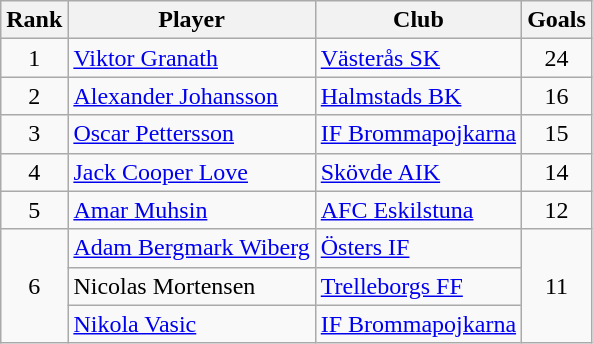<table class="wikitable" style="text-align:center">
<tr>
<th>Rank</th>
<th>Player</th>
<th>Club</th>
<th>Goals</th>
</tr>
<tr>
<td>1</td>
<td align="left"> <a href='#'>Viktor Granath</a></td>
<td align="left"><a href='#'>Västerås SK</a></td>
<td>24</td>
</tr>
<tr>
<td>2</td>
<td align="left"> <a href='#'>Alexander Johansson</a></td>
<td align="left"><a href='#'>Halmstads BK</a></td>
<td>16</td>
</tr>
<tr>
<td>3</td>
<td align="left"> <a href='#'>Oscar Pettersson</a></td>
<td align="left"><a href='#'>IF Brommapojkarna</a></td>
<td>15</td>
</tr>
<tr>
<td>4</td>
<td align="left"> <a href='#'>Jack Cooper Love</a></td>
<td align="left"><a href='#'>Skövde AIK</a></td>
<td>14</td>
</tr>
<tr>
<td>5</td>
<td align="left"> <a href='#'>Amar Muhsin</a></td>
<td align="left"><a href='#'>AFC Eskilstuna</a></td>
<td>12</td>
</tr>
<tr>
<td rowspan=3>6</td>
<td align="left"> <a href='#'>Adam Bergmark Wiberg</a></td>
<td align="left"><a href='#'>Östers IF</a></td>
<td rowspan=3>11</td>
</tr>
<tr>
<td align="left"> Nicolas Mortensen</td>
<td align="left"><a href='#'>Trelleborgs FF</a></td>
</tr>
<tr>
<td align="left"> <a href='#'>Nikola Vasic</a></td>
<td align="left"><a href='#'>IF Brommapojkarna</a><br></td>
</tr>
</table>
